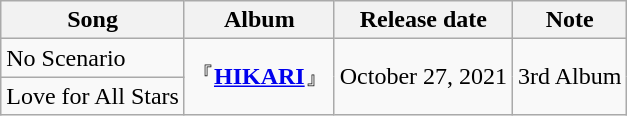<table class="wikitable">
<tr>
<th>Song</th>
<th>Album</th>
<th>Release date</th>
<th>Note</th>
</tr>
<tr>
<td>No Scenario</td>
<td rowspan="2">『<strong><a href='#'>HIKARI</a></strong>』</td>
<td rowspan="2">October 27, 2021</td>
<td rowspan="2">3rd Album</td>
</tr>
<tr>
<td>Love for All Stars</td>
</tr>
</table>
